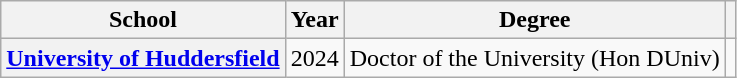<table class="wikitable plainrowheaders">
<tr>
<th scope="col">School</th>
<th scope="col">Year</th>
<th scope="col">Degree</th>
<th scope="col" class="unsortable"></th>
</tr>
<tr>
<th scope="row"><a href='#'>University of Huddersfield</a></th>
<td>2024</td>
<td>Doctor of the University (Hon DUniv)</td>
<td style="text-align:center;"></td>
</tr>
</table>
